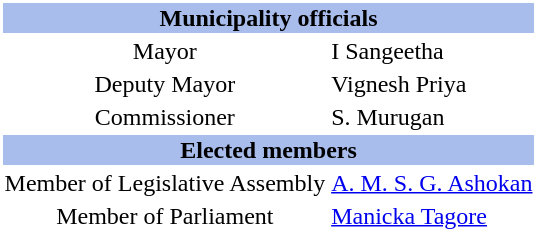<table class="toccolours" style="clear:right; float:right; background:#ffffff; margin: 0 0 0.5em 1em; width:320">
<tr>
<th style="background:#A8BDEC" align="center" colspan="2"><strong>Municipality officials</strong></th>
</tr>
<tr>
<td align="center">Mayor</td>
<td>I Sangeetha </td>
</tr>
<tr>
<td align="center">Deputy Mayor</td>
<td>Vignesh Priya</td>
</tr>
<tr>
<td align="center">Commissioner</td>
<td>S. Murugan</td>
</tr>
<tr>
<th style="background:#A8BDEC" align="center" colspan="2"><strong>Elected members</strong></th>
</tr>
<tr>
<td align="center">Member of Legislative Assembly</td>
<td><a href='#'>A. M. S. G. Ashokan</a></td>
</tr>
<tr>
<td align="center">Member of Parliament</td>
<td><a href='#'>Manicka Tagore</a></td>
</tr>
</table>
